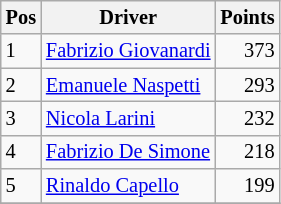<table class="wikitable" style="font-size: 85%;">
<tr>
<th>Pos</th>
<th>Driver</th>
<th>Points</th>
</tr>
<tr>
<td>1</td>
<td> <a href='#'>Fabrizio Giovanardi</a></td>
<td align="right">373</td>
</tr>
<tr>
<td>2</td>
<td> <a href='#'>Emanuele Naspetti</a></td>
<td align="right">293</td>
</tr>
<tr>
<td>3</td>
<td> <a href='#'>Nicola Larini</a></td>
<td align="right">232</td>
</tr>
<tr>
<td>4</td>
<td> <a href='#'>Fabrizio De Simone</a></td>
<td align="right">218</td>
</tr>
<tr>
<td>5</td>
<td> <a href='#'>Rinaldo Capello</a></td>
<td align="right">199</td>
</tr>
<tr>
</tr>
</table>
